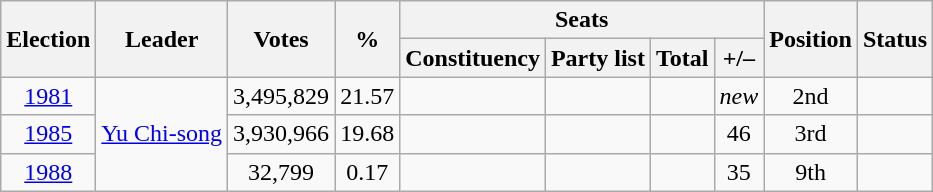<table class="wikitable" style="text-align:center">
<tr>
<th rowspan="2">Election</th>
<th rowspan="2">Leader</th>
<th rowspan="2">Votes</th>
<th rowspan="2">%</th>
<th colspan="4">Seats</th>
<th rowspan="2">Position</th>
<th rowspan="2">Status</th>
</tr>
<tr>
<th>Constituency</th>
<th>Party list</th>
<th>Total</th>
<th>+/–</th>
</tr>
<tr>
<td><a href='#'>1981</a></td>
<td rowspan="3"><a href='#'>Yu Chi-song</a></td>
<td>3,495,829</td>
<td>21.57</td>
<td></td>
<td></td>
<td></td>
<td><em>new</em></td>
<td>2nd</td>
<td></td>
</tr>
<tr>
<td><a href='#'>1985</a></td>
<td>3,930,966</td>
<td>19.68</td>
<td></td>
<td></td>
<td></td>
<td> 46</td>
<td>3rd</td>
<td></td>
</tr>
<tr>
<td><a href='#'>1988</a></td>
<td>32,799</td>
<td>0.17</td>
<td></td>
<td></td>
<td></td>
<td> 35</td>
<td>9th</td>
<td></td>
</tr>
</table>
